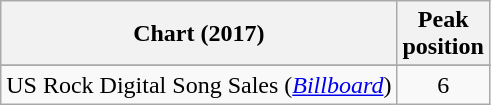<table class="wikitable" border="1">
<tr>
<th>Chart (2017)</th>
<th>Peak<br>position</th>
</tr>
<tr>
</tr>
<tr>
<td>US Rock Digital Song Sales (<em><a href='#'>Billboard</a></em>)</td>
<td align="center">6</td>
</tr>
</table>
